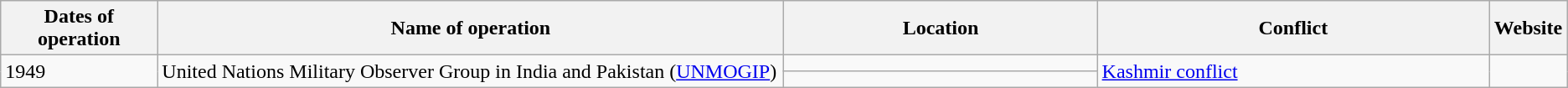<table class="wikitable">
<tr>
<th width="10%">Dates of operation</th>
<th width="40%">Name of operation</th>
<th width="20%">Location</th>
<th width="25%">Conflict</th>
<th width="5%">Website</th>
</tr>
<tr>
<td rowspan=2>1949</td>
<td rowspan=2>United Nations Military Observer Group in India and Pakistan (<a href='#'>UNMOGIP</a>)</td>
<td></td>
<td rowspan=2><a href='#'>Kashmir conflict</a></td>
<td rowspan=2></td>
</tr>
<tr>
<td></td>
</tr>
</table>
